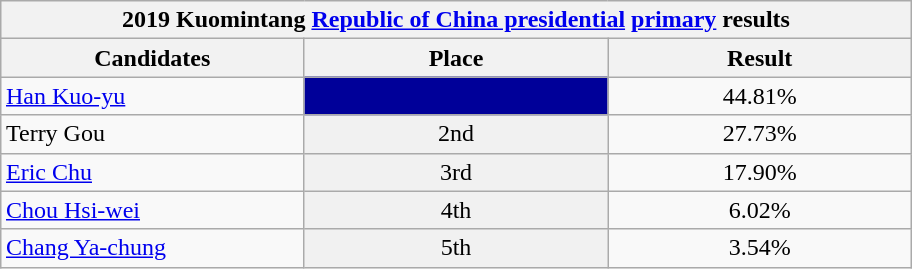<table class="wikitable collapsible" style="margin:1em auto;">
<tr>
<th colspan="5" width=600>2019 Kuomintang <a href='#'>Republic of China presidential</a> <a href='#'>primary</a> results</th>
</tr>
<tr>
<th width=80>Candidates</th>
<th width=80>Place</th>
<th width=80>Result</th>
</tr>
<tr>
<td><a href='#'>Han Kuo-yu</a></td>
<td style="background: #000099; text-align:center"><strong></strong></td>
<td style="text-align:center">44.81%</td>
</tr>
<tr>
<td>Terry Gou</td>
<td style="background: #f1f1f1; text-align:center">2nd</td>
<td style="text-align:center">27.73%</td>
</tr>
<tr>
<td><a href='#'>Eric Chu</a></td>
<td style="background: #f1f1f1; text-align:center">3rd</td>
<td style="text-align:center">17.90%</td>
</tr>
<tr>
<td><a href='#'>Chou Hsi-wei</a></td>
<td style="background: #f1f1f1; text-align:center">4th</td>
<td style="text-align:center">6.02%</td>
</tr>
<tr>
<td><a href='#'>Chang Ya-chung</a></td>
<td style="background: #f1f1f1; text-align:center">5th</td>
<td style="text-align:center">3.54%</td>
</tr>
</table>
